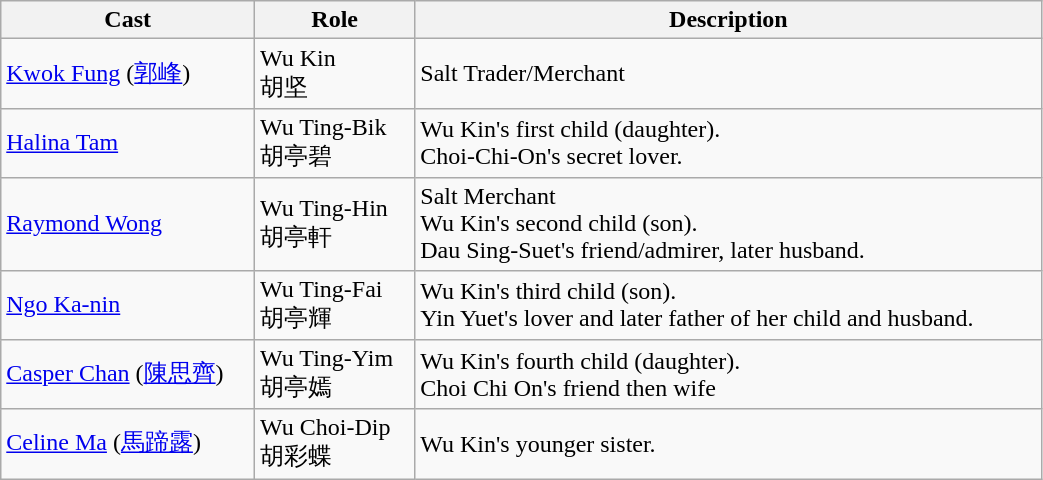<table class="wikitable" width="55%">
<tr>
<th>Cast</th>
<th>Role</th>
<th>Description</th>
</tr>
<tr>
<td><a href='#'>Kwok Fung</a> (<a href='#'>郭峰</a>)</td>
<td>Wu Kin <br> 胡坚</td>
<td>Salt Trader/Merchant</td>
</tr>
<tr>
<td><a href='#'>Halina Tam</a></td>
<td>Wu Ting-Bik <br> 胡亭碧</td>
<td>Wu Kin's first child (daughter). <br> Choi-Chi-On's secret lover.</td>
</tr>
<tr>
<td><a href='#'>Raymond Wong</a></td>
<td>Wu Ting-Hin <br> 胡亭軒</td>
<td>Salt Merchant <br> Wu Kin's second child (son). <br> Dau Sing-Suet's friend/admirer, later husband.</td>
</tr>
<tr>
<td><a href='#'>Ngo Ka-nin</a></td>
<td>Wu Ting-Fai <br> 胡亭輝</td>
<td>Wu Kin's third child (son). <br> Yin Yuet's lover and later father of her child and husband.</td>
</tr>
<tr>
<td><a href='#'>Casper Chan</a> (<a href='#'>陳思齊</a>)</td>
<td>Wu Ting-Yim <br> 胡亭嫣</td>
<td>Wu Kin's fourth child (daughter).<br>Choi Chi On's friend then wife</td>
</tr>
<tr>
<td><a href='#'>Celine Ma</a> (<a href='#'>馬蹄露</a>)</td>
<td>Wu Choi-Dip <br> 胡彩蝶</td>
<td>Wu Kin's younger sister.</td>
</tr>
</table>
